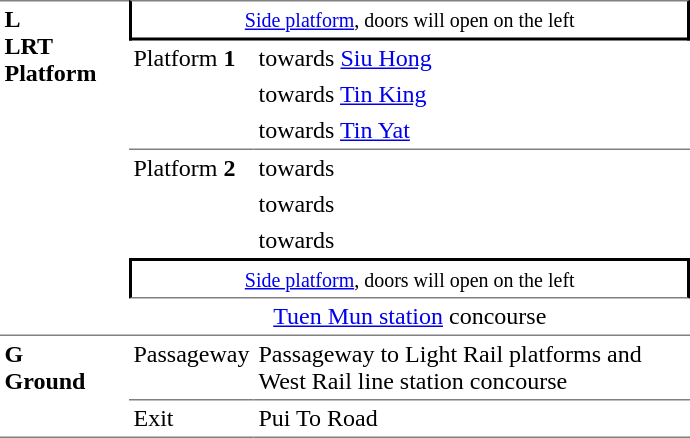<table table border=0 cellspacing=0 cellpadding=3>
<tr>
<td style="border-top:solid 1px gray;border-bottom:solid 1px gray;" width=80 rowspan=9 valign=top><strong>L<br>LRT Platform</strong></td>
<td style="border-top:solid 1px gray;border-right:solid 2px black;border-left:solid 2px black;border-bottom:solid 2px black;text-align:center;" colspan=2><small><a href='#'>Side platform</a>, doors will open on the left</small></td>
</tr>
<tr>
<td style="border-bottom:solid 1px gray;" rowspan=3 valign=top>Platform <span><strong>1</strong></span></td>
<td> towards <a href='#'>Siu Hong</a></td>
</tr>
<tr>
<td> towards <a href='#'>Tin King</a></td>
</tr>
<tr>
<td style="border-bottom:solid 1px gray;"> towards <a href='#'>Tin Yat</a></td>
</tr>
<tr>
<td rowspan=3 valign=top>Platform <span><strong>2</strong></span></td>
<td> towards </td>
</tr>
<tr>
<td> towards </td>
</tr>
<tr>
<td> towards </td>
</tr>
<tr>
<td style="border-top:solid 2px black;border-right:solid 2px black;border-left:solid 2px black;border-bottom:solid 1px gray;text-align:center;" colspan=2><small><a href='#'>Side platform</a>, doors will open on the left</small></td>
</tr>
<tr>
<td style="border-bottom:solid 1px gray;text-align:center"; colspan=2 valign:top;> <a href='#'>Tuen Mun station</a> concourse</td>
</tr>
<tr>
<td style="border-bottom:solid 1px gray;" rowspan=2 valign=top><strong>G<br>Ground</strong></td>
<td style="border-bottom:solid 1px gray;" valign=top>Passageway</td>
<td style="border-bottom:solid 1px gray;" width=285 valign=top>Passageway to Light Rail platforms and West Rail line station concourse</td>
</tr>
<tr>
<td style="border-bottom:solid 1px gray;" valign=top>Exit</td>
<td style="border-bottom:solid 1px gray;" valign=top>Pui To Road</td>
</tr>
</table>
